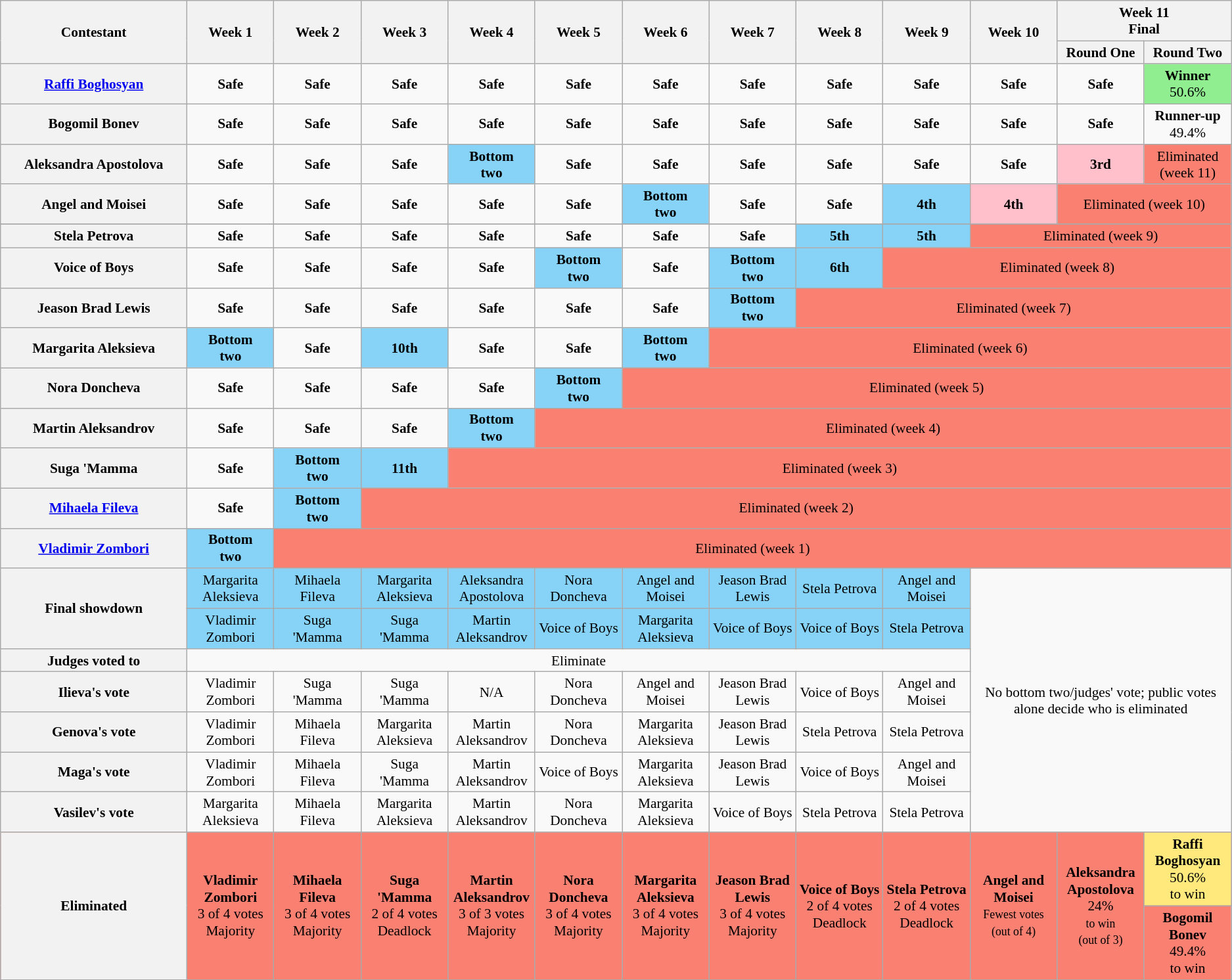<table class="wikitable" style="text-align:center; font-size:89%">
<tr>
<th style="width:15%" rowspan="2" scope="col">Contestant</th>
<th style="width:7%" rowspan="2" scope="col">Week 1</th>
<th style="width:7%" rowspan="2" scope="col">Week 2</th>
<th style="width:7%" rowspan="2" scope="col">Week 3</th>
<th style="width:7%" rowspan="2" scope="col">Week 4</th>
<th style="width:7%" rowspan="2" scope="col">Week 5</th>
<th style="width:7%" rowspan="2" scope="col">Week 6</th>
<th style="width:7%" rowspan="2" scope="col">Week 7</th>
<th style="width:7%" rowspan="2" scope="col">Week 8</th>
<th style="width:7%" rowspan="2" scope="col">Week 9</th>
<th style="width:7%" rowspan="2" scope="col">Week 10</th>
<th colspan="2">Week 11<br>Final</th>
</tr>
<tr>
<th style="width:7%">Round One</th>
<th style="width:7%">Round Two</th>
</tr>
<tr>
<th scope="row"><a href='#'>Raffi Boghosyan</a></th>
<td><strong>Safe</strong></td>
<td><strong>Safe</strong></td>
<td><strong>Safe</strong></td>
<td><strong>Safe</strong></td>
<td><strong>Safe</strong></td>
<td><strong>Safe</strong></td>
<td><strong>Safe</strong></td>
<td><strong>Safe</strong></td>
<td><strong>Safe</strong></td>
<td><strong>Safe</strong></td>
<td><strong>Safe</strong></td>
<td style="background:lightgreen"><strong>Winner</strong><br>50.6%</td>
</tr>
<tr>
<th scope="row">Bogomil Bonev</th>
<td><strong>Safe</strong></td>
<td><strong>Safe</strong></td>
<td><strong>Safe</strong></td>
<td><strong>Safe</strong></td>
<td><strong>Safe</strong></td>
<td><strong>Safe</strong></td>
<td><strong>Safe</strong></td>
<td><strong>Safe</strong></td>
<td><strong>Safe</strong></td>
<td><strong>Safe</strong></td>
<td><strong>Safe</strong></td>
<td><strong>Runner-up</strong><br>49.4%</td>
</tr>
<tr>
<th scope="row">Aleksandra Apostolova</th>
<td><strong>Safe</strong></td>
<td><strong>Safe</strong></td>
<td><strong>Safe</strong></td>
<td style="background:#87D3F8"><strong>Bottom<br>two</strong></td>
<td><strong>Safe</strong></td>
<td><strong>Safe</strong></td>
<td><strong>Safe</strong></td>
<td><strong>Safe</strong></td>
<td><strong>Safe</strong></td>
<td><strong>Safe</strong></td>
<td style="background:pink"><strong>3rd</strong></td>
<td colspan="1" style="background:salmon">Eliminated<br>(week 11)</td>
</tr>
<tr>
<th scope="row">Angel and Moisei</th>
<td><strong>Safe</strong></td>
<td><strong>Safe</strong></td>
<td><strong>Safe</strong></td>
<td><strong>Safe</strong></td>
<td><strong>Safe</strong></td>
<td style="background:#87D3F8"><strong>Bottom<br>two</strong></td>
<td><strong>Safe</strong></td>
<td><strong>Safe</strong></td>
<td style="background:#87D3F8"><strong>4th</strong></td>
<td style="background:pink"><strong>4th</strong></td>
<td colspan="2" style="background:salmon">Eliminated (week 10)</td>
</tr>
<tr>
</tr>
<tr>
<th scope="row">Stela Petrova</th>
<td><strong>Safe</strong></td>
<td><strong>Safe</strong></td>
<td><strong>Safe</strong></td>
<td><strong>Safe</strong></td>
<td><strong>Safe</strong></td>
<td><strong>Safe</strong></td>
<td><strong>Safe</strong></td>
<td style="background:#87D3F8"><strong>5th</strong></td>
<td style="background:#87D3F8"><strong>5th</strong></td>
<td colspan="3" style="background:salmon">Eliminated (week 9)</td>
</tr>
<tr>
<th scope="row">Voice of Boys</th>
<td><strong>Safe</strong></td>
<td><strong>Safe</strong></td>
<td><strong>Safe</strong></td>
<td><strong>Safe</strong></td>
<td style="background:#87D3F8"><strong>Bottom<br>two</strong></td>
<td><strong>Safe</strong></td>
<td style="background:#87D3F8"><strong>Bottom<br>two</strong></td>
<td style="background:#87D3F8"><strong>6th</strong></td>
<td colspan="4" style="background:salmon">Eliminated (week 8)</td>
</tr>
<tr>
<th scope="row">Jeason Brad Lewis</th>
<td><strong>Safe</strong></td>
<td><strong>Safe</strong></td>
<td><strong>Safe</strong></td>
<td><strong>Safe</strong></td>
<td><strong>Safe</strong></td>
<td><strong>Safe</strong></td>
<td style="background:#87D3F8"><strong>Bottom<br>two</strong></td>
<td colspan="5" style="background:salmon">Eliminated (week 7)</td>
</tr>
<tr>
<th scope="row">Margarita Aleksieva</th>
<td style="background:#87D3F8"><strong>Bottom<br>two</strong></td>
<td><strong>Safe</strong></td>
<td style="background:#87D3F8"><strong>10th</strong></td>
<td><strong>Safe</strong></td>
<td><strong>Safe</strong></td>
<td style="background:#87D3F8"><strong>Bottom<br>two</strong></td>
<td colspan="6" style="background:salmon">Eliminated (week 6)</td>
</tr>
<tr>
<th scope="row">Nora Doncheva</th>
<td><strong>Safe</strong></td>
<td><strong>Safe</strong></td>
<td><strong>Safe</strong></td>
<td><strong>Safe</strong></td>
<td style="background:#87D3F8"><strong>Bottom<br>two</strong></td>
<td colspan="7" style="background:salmon">Eliminated (week 5)</td>
</tr>
<tr>
<th scope="row">Martin Aleksandrov</th>
<td><strong>Safe</strong></td>
<td><strong>Safe</strong></td>
<td><strong>Safe</strong></td>
<td style="background:#87D3F8"><strong>Bottom<br>two</strong></td>
<td colspan="8" style="background:salmon">Eliminated (week 4)</td>
</tr>
<tr>
<th scope="row">Suga 'Mamma</th>
<td><strong>Safe</strong></td>
<td style="background:#87D3F8"><strong>Bottom<br>two</strong></td>
<td style="background:#87D3F8"><strong>11th</strong></td>
<td colspan="9" style="background:salmon">Eliminated (week 3)</td>
</tr>
<tr>
<th scope="row"><a href='#'>Mihaela Fileva</a></th>
<td><strong>Safe</strong></td>
<td style="background:#87D3F8"><strong>Bottom<br>two</strong></td>
<td colspan="10" style="background:salmon">Eliminated (week 2)</td>
</tr>
<tr>
<th scope="row"><a href='#'>Vladimir Zombori</a></th>
<td style="background:#87D3F8"><strong>Bottom<br>two</strong></td>
<td colspan="11" style="background:salmon">Eliminated (week 1)</td>
</tr>
<tr>
<th rowspan="2"><strong>Final showdown</strong></th>
<td style="background:#87D3F8">Margarita Aleksieva</td>
<td style="background:#87D3F8">Mihaela Fileva</td>
<td style="background:#87D3F8">Margarita Aleksieva</td>
<td style="background:#87D3F8">Aleksandra Apostolova</td>
<td style="background:#87D3F8">Nora Doncheva</td>
<td style="background:#87D3F8">Angel and Moisei</td>
<td style="background:#87D3F8">Jeason Brad Lewis</td>
<td style="background:#87D3F8">Stela Petrova</td>
<td style="background:#87D3F8">Angel and Moisei</td>
<td rowspan="7" colspan="3">No bottom two/judges' vote; public votes alone decide who is eliminated</td>
</tr>
<tr>
<td style="background:#87D3F8">Vladimir Zombori</td>
<td style="background:#87D3F8">Suga 'Mamma</td>
<td style="background:#87D3F8">Suga 'Mamma</td>
<td style="background:#87D3F8">Martin Aleksandrov</td>
<td style="background:#87D3F8">Voice of Boys</td>
<td style="background:#87D3F8">Margarita Aleksieva</td>
<td style="background:#87D3F8">Voice of Boys</td>
<td style="background:#87D3F8">Voice of Boys</td>
<td style="background:#87D3F8">Stela Petrova</td>
</tr>
<tr>
<th scope="row">Judges voted to</th>
<td colspan="9">Eliminate</td>
</tr>
<tr>
<th scope="row">Ilieva's vote</th>
<td>Vladimir Zombori</td>
<td>Suga 'Mamma</td>
<td>Suga 'Mamma</td>
<td>N/A</td>
<td>Nora Doncheva</td>
<td>Angel and Moisei</td>
<td>Jeason Brad Lewis</td>
<td>Voice of Boys</td>
<td>Angel and Moisei</td>
</tr>
<tr>
<th scope="row">Genova's vote</th>
<td>Vladimir Zombori</td>
<td>Mihaela Fileva</td>
<td>Margarita Aleksieva</td>
<td>Martin Aleksandrov</td>
<td>Nora Doncheva</td>
<td>Margarita Aleksieva</td>
<td>Jeason Brad Lewis</td>
<td>Stela Petrova</td>
<td>Stela Petrova</td>
</tr>
<tr>
<th scope="row">Maga's vote</th>
<td>Vladimir Zombori</td>
<td>Mihaela Fileva</td>
<td>Suga 'Mamma</td>
<td>Martin Aleksandrov</td>
<td>Voice of Boys</td>
<td>Margarita Aleksieva</td>
<td>Jeason Brad Lewis</td>
<td>Voice of Boys</td>
<td>Angel and Moisei</td>
</tr>
<tr>
<th scope="row">Vasilev's vote</th>
<td>Margarita Aleksieva</td>
<td>Mihaela Fileva</td>
<td>Margarita Aleksieva</td>
<td>Martin Aleksandrov</td>
<td>Nora Doncheva</td>
<td>Margarita Aleksieva</td>
<td>Voice of Boys</td>
<td>Stela Petrova</td>
<td>Stela Petrova</td>
</tr>
<tr style="background:#FA8072;">
<th scope="row" rowspan="3">Eliminated</th>
<td style="background:#FA8072" rowspan="3"><strong>Vladimir Zombori</strong><br>3 of 4 votes<br>Majority</td>
<td style="background:#FA8072" rowspan="3"><strong>Mihaela Fileva</strong><br>3 of 4 votes<br>Majority</td>
<td style="background:#FA8072" rowspan="3"><strong>Suga 'Mamma</strong><br>2 of 4 votes<br>Deadlock</td>
<td style="background:#FA8072" rowspan="3"><strong>Martin Aleksandrov</strong><br>3 of 3 votes<br>Majority</td>
<td style="background:#FA8072" rowspan="3"><strong>Nora Doncheva</strong><br>3 of 4 votes<br>Majority</td>
<td style="background:#FA8072" rowspan="3"><strong>Margarita Aleksieva</strong><br>3 of 4 votes<br>Majority</td>
<td style="background:#FA8072" rowspan="3"><strong>Jeason Brad Lewis</strong><br>3 of 4 votes<br>Majority</td>
<td style="background:#FA8072" rowspan="3"><strong>Voice of Boys</strong><br>2 of 4 votes<br>Deadlock</td>
<td style="background:#FA8072" rowspan="3"><strong>Stela Petrova</strong><br>2 of 4 votes<br>Deadlock</td>
<td style="background:#FA8072" rowspan="3"><strong>Angel and Moisei</strong><br><small>Fewest votes (out of 4)</small></td>
<td style="background:#FA8072" rowspan="3"><strong>Aleksandra Apostolova</strong><br>24%<br><small>to win<br>(out of 3)</small></td>
<td style="background:#FFE87C;"><strong>Raffi Boghosyan</strong><br>50.6%<br>to win</td>
</tr>
<tr>
<td style="width:7%; background:#FA8072"><strong>Bogomil Bonev</strong><br>49.4%<br>to win</td>
</tr>
<tr>
</tr>
</table>
